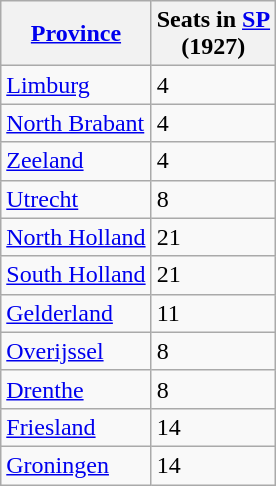<table class="wikitable">
<tr>
<th><a href='#'>Province</a></th>
<th>Seats in <a href='#'>SP</a> <br> (1927)</th>
</tr>
<tr>
<td><a href='#'>Limburg</a></td>
<td>4</td>
</tr>
<tr>
<td><a href='#'>North Brabant</a></td>
<td>4</td>
</tr>
<tr>
<td><a href='#'>Zeeland</a></td>
<td>4</td>
</tr>
<tr>
<td><a href='#'>Utrecht</a></td>
<td>8</td>
</tr>
<tr>
<td><a href='#'>North Holland</a></td>
<td>21</td>
</tr>
<tr>
<td><a href='#'>South Holland</a></td>
<td>21</td>
</tr>
<tr>
<td><a href='#'>Gelderland</a></td>
<td>11</td>
</tr>
<tr>
<td><a href='#'>Overijssel</a></td>
<td>8</td>
</tr>
<tr>
<td><a href='#'>Drenthe</a></td>
<td>8</td>
</tr>
<tr>
<td><a href='#'>Friesland</a></td>
<td>14</td>
</tr>
<tr>
<td><a href='#'>Groningen</a></td>
<td>14</td>
</tr>
</table>
